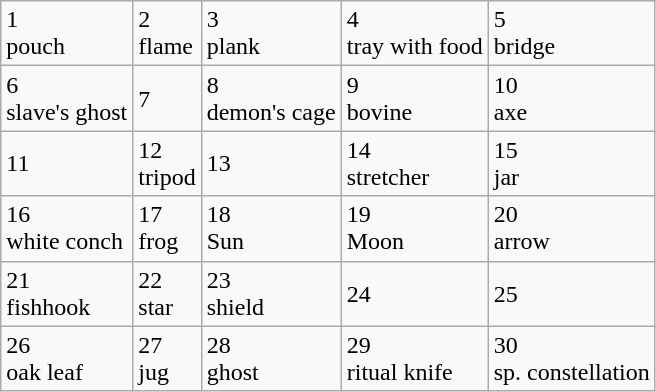<table class="wikitable">
<tr>
<td>1 <br>pouch</td>
<td>2 <br>flame</td>
<td>3 <br>plank</td>
<td>4 <br>tray with food</td>
<td>5 <br>bridge</td>
</tr>
<tr>
<td>6 <br>slave's ghost</td>
<td>7 <br></td>
<td>8 <br>demon's cage</td>
<td>9 <br>bovine</td>
<td>10 <br>axe</td>
</tr>
<tr>
<td>11 <br></td>
<td>12 <br>tripod</td>
<td>13 <br></td>
<td>14 <br>stretcher</td>
<td>15 <br>jar</td>
</tr>
<tr>
<td>16 <br>white conch</td>
<td>17 <br>frog</td>
<td>18 <br>Sun</td>
<td>19 <br>Moon</td>
<td>20 <br>arrow</td>
</tr>
<tr>
<td>21 <br>fishhook</td>
<td>22 <br>star</td>
<td>23 <br>shield</td>
<td>24 <br></td>
<td>25 <br></td>
</tr>
<tr>
<td>26 <br>oak leaf</td>
<td>27 <br>jug</td>
<td>28 <br>ghost</td>
<td>29 <br>ritual knife</td>
<td>30 <br>sp. constellation</td>
</tr>
</table>
